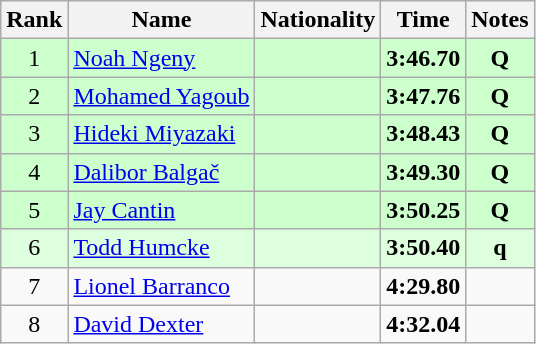<table class="wikitable sortable" style="text-align:center">
<tr>
<th>Rank</th>
<th>Name</th>
<th>Nationality</th>
<th>Time</th>
<th>Notes</th>
</tr>
<tr bgcolor=ccffcc>
<td>1</td>
<td align=left><a href='#'>Noah Ngeny</a></td>
<td align=left></td>
<td><strong>3:46.70</strong></td>
<td><strong>Q</strong></td>
</tr>
<tr bgcolor=ccffcc>
<td>2</td>
<td align=left><a href='#'>Mohamed Yagoub</a></td>
<td align=left></td>
<td><strong>3:47.76</strong></td>
<td><strong>Q</strong></td>
</tr>
<tr bgcolor=ccffcc>
<td>3</td>
<td align=left><a href='#'>Hideki Miyazaki</a></td>
<td align=left></td>
<td><strong>3:48.43</strong></td>
<td><strong>Q</strong></td>
</tr>
<tr bgcolor=ccffcc>
<td>4</td>
<td align=left><a href='#'>Dalibor Balgač</a></td>
<td align=left></td>
<td><strong>3:49.30</strong></td>
<td><strong>Q</strong></td>
</tr>
<tr bgcolor=ccffcc>
<td>5</td>
<td align=left><a href='#'>Jay Cantin</a></td>
<td align=left></td>
<td><strong>3:50.25</strong></td>
<td><strong>Q</strong></td>
</tr>
<tr bgcolor=ddffdd>
<td>6</td>
<td align=left><a href='#'>Todd Humcke</a></td>
<td align=left></td>
<td><strong>3:50.40</strong></td>
<td><strong>q</strong></td>
</tr>
<tr>
<td>7</td>
<td align=left><a href='#'>Lionel Barranco</a></td>
<td align=left></td>
<td><strong>4:29.80</strong></td>
<td></td>
</tr>
<tr>
<td>8</td>
<td align=left><a href='#'>David Dexter</a></td>
<td align=left></td>
<td><strong>4:32.04</strong></td>
<td></td>
</tr>
</table>
